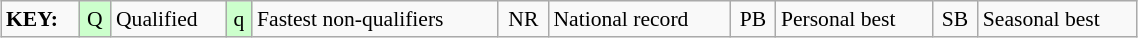<table class="wikitable" style="margin:0.5em auto; font-size:90%;position:relative;" width=60%>
<tr>
<td><strong>KEY:</strong></td>
<td bgcolor=ccffcc align=center>Q</td>
<td>Qualified</td>
<td bgcolor=ccffcc align=center>q</td>
<td>Fastest non-qualifiers</td>
<td align=center>NR</td>
<td>National record</td>
<td align=center>PB</td>
<td>Personal best</td>
<td align=center>SB</td>
<td>Seasonal best</td>
</tr>
</table>
